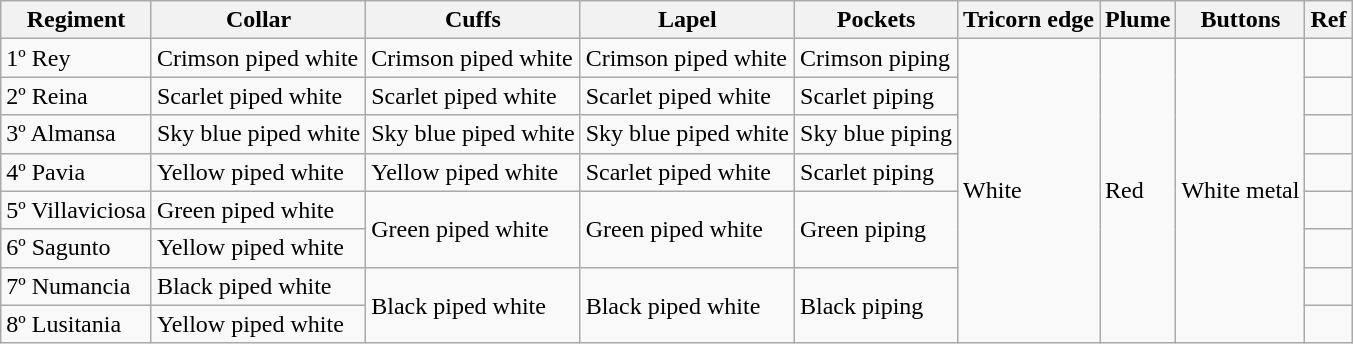<table class="wikitable sortable">
<tr>
<th>Regiment</th>
<th>Collar</th>
<th>Cuffs</th>
<th>Lapel</th>
<th>Pockets</th>
<th>Tricorn edge</th>
<th>Plume</th>
<th>Buttons</th>
<th class="unsortable">Ref</th>
</tr>
<tr>
<td>1º Rey</td>
<td>Crimson piped white</td>
<td>Crimson piped white</td>
<td>Crimson piped white</td>
<td>Crimson piping</td>
<td rowspan="8">White</td>
<td rowspan="8">Red</td>
<td rowspan="8">White metal</td>
<td></td>
</tr>
<tr>
<td>2º Reina</td>
<td>Scarlet piped white</td>
<td>Scarlet piped white</td>
<td>Scarlet piped white</td>
<td>Scarlet piping</td>
<td></td>
</tr>
<tr>
<td>3º Almansa</td>
<td>Sky blue piped white</td>
<td>Sky blue piped white</td>
<td>Sky blue piped white</td>
<td>Sky blue piping</td>
<td></td>
</tr>
<tr>
<td>4º Pavia</td>
<td>Yellow piped white</td>
<td>Yellow piped white</td>
<td>Scarlet piped white</td>
<td>Scarlet piping</td>
<td></td>
</tr>
<tr>
<td>5º Villaviciosa</td>
<td>Green piped white</td>
<td rowspan="2">Green piped white</td>
<td rowspan="2">Green piped white</td>
<td rowspan="2">Green piping</td>
<td></td>
</tr>
<tr>
<td>6º Sagunto</td>
<td>Yellow piped white</td>
<td></td>
</tr>
<tr>
<td>7º Numancia</td>
<td>Black piped white</td>
<td rowspan="2">Black piped white</td>
<td rowspan="2">Black piped white</td>
<td rowspan="2">Black piping</td>
<td></td>
</tr>
<tr>
<td>8º Lusitania</td>
<td>Yellow piped white</td>
<td></td>
</tr>
</table>
